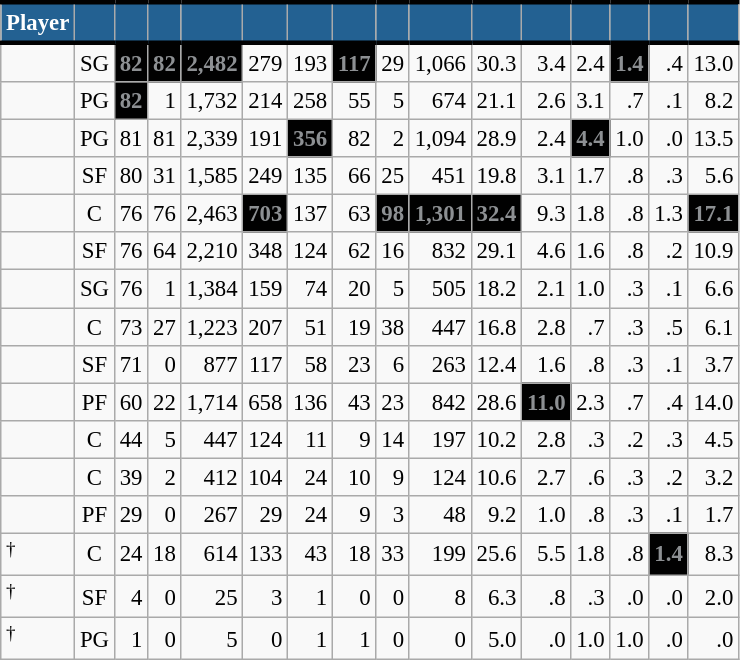<table class="wikitable sortable" style="font-size: 95%; text-align:right;">
<tr>
<th style="background:#236192; color:#FFFFFF; border-top:#010101 3px solid; border-bottom:#010101 3px solid;">Player</th>
<th style="background:#236192; color:#FFFFFF; border-top:#010101 3px solid; border-bottom:#010101 3px solid;"></th>
<th style="background:#236192; color:#FFFFFF; border-top:#010101 3px solid; border-bottom:#010101 3px solid;"></th>
<th style="background:#236192; color:#FFFFFF; border-top:#010101 3px solid; border-bottom:#010101 3px solid;"></th>
<th style="background:#236192; color:#FFFFFF; border-top:#010101 3px solid; border-bottom:#010101 3px solid;"></th>
<th style="background:#236192; color:#FFFFFF; border-top:#010101 3px solid; border-bottom:#010101 3px solid;"></th>
<th style="background:#236192; color:#FFFFFF; border-top:#010101 3px solid; border-bottom:#010101 3px solid;"></th>
<th style="background:#236192; color:#FFFFFF; border-top:#010101 3px solid; border-bottom:#010101 3px solid;"></th>
<th style="background:#236192; color:#FFFFFF; border-top:#010101 3px solid; border-bottom:#010101 3px solid;"></th>
<th style="background:#236192; color:#FFFFFF; border-top:#010101 3px solid; border-bottom:#010101 3px solid;"></th>
<th style="background:#236192; color:#FFFFFF; border-top:#010101 3px solid; border-bottom:#010101 3px solid;"></th>
<th style="background:#236192; color:#FFFFFF; border-top:#010101 3px solid; border-bottom:#010101 3px solid;"></th>
<th style="background:#236192; color:#FFFFFF; border-top:#010101 3px solid; border-bottom:#010101 3px solid;"></th>
<th style="background:#236192; color:#FFFFFF; border-top:#010101 3px solid; border-bottom:#010101 3px solid;"></th>
<th style="background:#236192; color:#FFFFFF; border-top:#010101 3px solid; border-bottom:#010101 3px solid;"></th>
<th style="background:#236192; color:#FFFFFF; border-top:#010101 3px solid; border-bottom:#010101 3px solid;"></th>
</tr>
<tr>
<td style="text-align:left;"></td>
<td style="text-align:center;">SG</td>
<td style="background:#010101; color:#8D9093;"><strong>82</strong></td>
<td style="background:#010101; color:#8D9093;"><strong>82</strong></td>
<td style="background:#010101; color:#8D9093;"><strong>2,482</strong></td>
<td>279</td>
<td>193</td>
<td style="background:#010101; color:#8D9093;"><strong>117</strong></td>
<td>29</td>
<td>1,066</td>
<td>30.3</td>
<td>3.4</td>
<td>2.4</td>
<td style="background:#010101; color:#8D9093;"><strong>1.4</strong></td>
<td>.4</td>
<td>13.0</td>
</tr>
<tr>
<td style="text-align:left;"></td>
<td style="text-align:center;">PG</td>
<td style="background:#010101; color:#8D9093;"><strong>82</strong></td>
<td>1</td>
<td>1,732</td>
<td>214</td>
<td>258</td>
<td>55</td>
<td>5</td>
<td>674</td>
<td>21.1</td>
<td>2.6</td>
<td>3.1</td>
<td>.7</td>
<td>.1</td>
<td>8.2</td>
</tr>
<tr>
<td style="text-align:left;"></td>
<td style="text-align:center;">PG</td>
<td>81</td>
<td>81</td>
<td>2,339</td>
<td>191</td>
<td style="background:#010101; color:#8D9093;"><strong>356</strong></td>
<td>82</td>
<td>2</td>
<td>1,094</td>
<td>28.9</td>
<td>2.4</td>
<td style="background:#010101; color:#8D9093;"><strong>4.4</strong></td>
<td>1.0</td>
<td>.0</td>
<td>13.5</td>
</tr>
<tr>
<td style="text-align:left;"></td>
<td style="text-align:center;">SF</td>
<td>80</td>
<td>31</td>
<td>1,585</td>
<td>249</td>
<td>135</td>
<td>66</td>
<td>25</td>
<td>451</td>
<td>19.8</td>
<td>3.1</td>
<td>1.7</td>
<td>.8</td>
<td>.3</td>
<td>5.6</td>
</tr>
<tr>
<td style="text-align:left;"></td>
<td style="text-align:center;">C</td>
<td>76</td>
<td>76</td>
<td>2,463</td>
<td style="background:#010101; color:#8D9093;"><strong>703</strong></td>
<td>137</td>
<td>63</td>
<td style="background:#010101; color:#8D9093;"><strong>98</strong></td>
<td style="background:#010101; color:#8D9093;"><strong>1,301</strong></td>
<td style="background:#010101; color:#8D9093;"><strong>32.4</strong></td>
<td>9.3</td>
<td>1.8</td>
<td>.8</td>
<td>1.3</td>
<td style="background:#010101; color:#8D9093;"><strong>17.1</strong></td>
</tr>
<tr>
<td style="text-align:left;"></td>
<td style="text-align:center;">SF</td>
<td>76</td>
<td>64</td>
<td>2,210</td>
<td>348</td>
<td>124</td>
<td>62</td>
<td>16</td>
<td>832</td>
<td>29.1</td>
<td>4.6</td>
<td>1.6</td>
<td>.8</td>
<td>.2</td>
<td>10.9</td>
</tr>
<tr>
<td style="text-align:left;"></td>
<td style="text-align:center;">SG</td>
<td>76</td>
<td>1</td>
<td>1,384</td>
<td>159</td>
<td>74</td>
<td>20</td>
<td>5</td>
<td>505</td>
<td>18.2</td>
<td>2.1</td>
<td>1.0</td>
<td>.3</td>
<td>.1</td>
<td>6.6</td>
</tr>
<tr>
<td style="text-align:left;"></td>
<td style="text-align:center;">C</td>
<td>73</td>
<td>27</td>
<td>1,223</td>
<td>207</td>
<td>51</td>
<td>19</td>
<td>38</td>
<td>447</td>
<td>16.8</td>
<td>2.8</td>
<td>.7</td>
<td>.3</td>
<td>.5</td>
<td>6.1</td>
</tr>
<tr>
<td style="text-align:left;"></td>
<td style="text-align:center;">SF</td>
<td>71</td>
<td>0</td>
<td>877</td>
<td>117</td>
<td>58</td>
<td>23</td>
<td>6</td>
<td>263</td>
<td>12.4</td>
<td>1.6</td>
<td>.8</td>
<td>.3</td>
<td>.1</td>
<td>3.7</td>
</tr>
<tr>
<td style="text-align:left;"></td>
<td style="text-align:center;">PF</td>
<td>60</td>
<td>22</td>
<td>1,714</td>
<td>658</td>
<td>136</td>
<td>43</td>
<td>23</td>
<td>842</td>
<td>28.6</td>
<td style="background:#010101; color:#8D9093;"><strong>11.0</strong></td>
<td>2.3</td>
<td>.7</td>
<td>.4</td>
<td>14.0</td>
</tr>
<tr>
<td style="text-align:left;"></td>
<td style="text-align:center;">C</td>
<td>44</td>
<td>5</td>
<td>447</td>
<td>124</td>
<td>11</td>
<td>9</td>
<td>14</td>
<td>197</td>
<td>10.2</td>
<td>2.8</td>
<td>.3</td>
<td>.2</td>
<td>.3</td>
<td>4.5</td>
</tr>
<tr>
<td style="text-align:left;"></td>
<td style="text-align:center;">C</td>
<td>39</td>
<td>2</td>
<td>412</td>
<td>104</td>
<td>24</td>
<td>10</td>
<td>9</td>
<td>124</td>
<td>10.6</td>
<td>2.7</td>
<td>.6</td>
<td>.3</td>
<td>.2</td>
<td>3.2</td>
</tr>
<tr>
<td style="text-align:left;"></td>
<td style="text-align:center;">PF</td>
<td>29</td>
<td>0</td>
<td>267</td>
<td>29</td>
<td>24</td>
<td>9</td>
<td>3</td>
<td>48</td>
<td>9.2</td>
<td>1.0</td>
<td>.8</td>
<td>.3</td>
<td>.1</td>
<td>1.7</td>
</tr>
<tr>
<td style="text-align:left;"><sup>†</sup></td>
<td style="text-align:center;">C</td>
<td>24</td>
<td>18</td>
<td>614</td>
<td>133</td>
<td>43</td>
<td>18</td>
<td>33</td>
<td>199</td>
<td>25.6</td>
<td>5.5</td>
<td>1.8</td>
<td>.8</td>
<td style="background:#010101; color:#8D9093;"><strong>1.4</strong></td>
<td>8.3</td>
</tr>
<tr>
<td style="text-align:left;"><sup>†</sup></td>
<td style="text-align:center;">SF</td>
<td>4</td>
<td>0</td>
<td>25</td>
<td>3</td>
<td>1</td>
<td>0</td>
<td>0</td>
<td>8</td>
<td>6.3</td>
<td>.8</td>
<td>.3</td>
<td>.0</td>
<td>.0</td>
<td>2.0</td>
</tr>
<tr>
<td style="text-align:left;"><sup>†</sup></td>
<td style="text-align:center;">PG</td>
<td>1</td>
<td>0</td>
<td>5</td>
<td>0</td>
<td>1</td>
<td>1</td>
<td>0</td>
<td>0</td>
<td>5.0</td>
<td>.0</td>
<td>1.0</td>
<td>1.0</td>
<td>.0</td>
<td>.0</td>
</tr>
</table>
